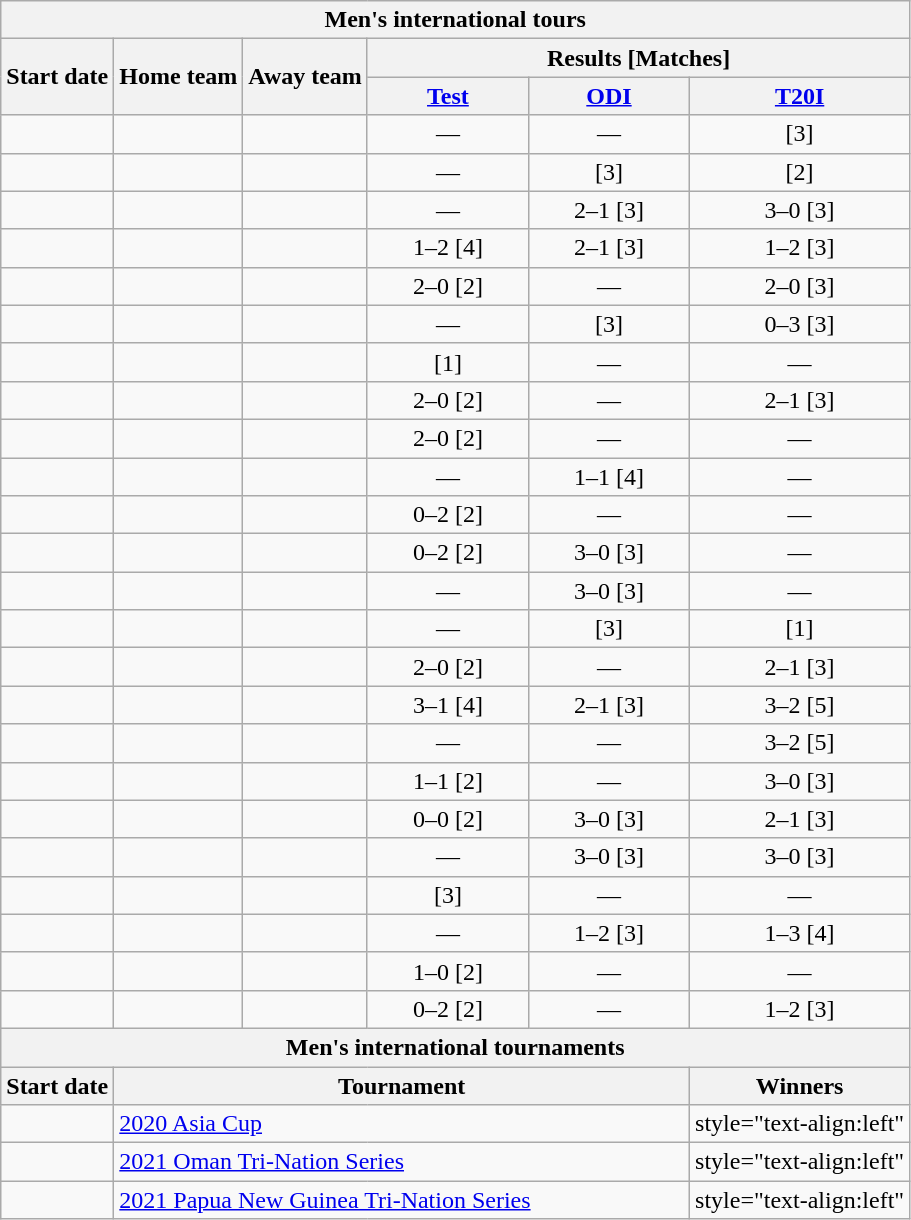<table class="wikitable ubsortable" style="text-align:center; white-space:nowrap">
<tr>
<th colspan=6>Men's international tours</th>
</tr>
<tr>
<th rowspan=2>Start date</th>
<th rowspan=2>Home team</th>
<th rowspan=2>Away team</th>
<th colspan=3>Results [Matches]</th>
</tr>
<tr>
<th width=100><a href='#'>Test</a></th>
<th width=100><a href='#'>ODI</a></th>
<th width=100><a href='#'>T20I</a></th>
</tr>
<tr>
<td style="text-align:left"><a href='#'></a></td>
<td style="text-align:left"></td>
<td style="text-align:left"></td>
<td>—</td>
<td>—</td>
<td>[3]</td>
</tr>
<tr>
<td style="text-align:left"><a href='#'></a></td>
<td style="text-align:left"></td>
<td style="text-align:left"></td>
<td>—</td>
<td>[3]</td>
<td>[2]</td>
</tr>
<tr>
<td style="text-align:left"><a href='#'></a></td>
<td style="text-align:left"></td>
<td style="text-align:left"></td>
<td>—</td>
<td>2–1 [3]</td>
<td>3–0 [3]</td>
</tr>
<tr>
<td style="text-align:left"><a href='#'></a></td>
<td style="text-align:left"></td>
<td style="text-align:left"></td>
<td>1–2 [4]</td>
<td>2–1 [3]</td>
<td>1–2 [3]</td>
</tr>
<tr>
<td style="text-align:left"><a href='#'></a></td>
<td style="text-align:left"></td>
<td style="text-align:left"></td>
<td>2–0 [2]</td>
<td>—</td>
<td>2–0 [3]</td>
</tr>
<tr>
<td style="text-align:left"><a href='#'></a></td>
<td style="text-align:left"></td>
<td style="text-align:left"></td>
<td>—</td>
<td>[3]</td>
<td>0–3 [3]</td>
</tr>
<tr>
<td style="text-align:left"><a href='#'></a></td>
<td style="text-align:left"></td>
<td style="text-align:left"></td>
<td>[1]</td>
<td>—</td>
<td>—</td>
</tr>
<tr>
<td style="text-align:left"><a href='#'></a></td>
<td style="text-align:left"></td>
<td style="text-align:left"></td>
<td>2–0 [2]</td>
<td>—</td>
<td>2–1 [3]</td>
</tr>
<tr>
<td style="text-align:left"><a href='#'></a></td>
<td style="text-align:left"></td>
<td style="text-align:left"></td>
<td>2–0 [2]</td>
<td>—</td>
<td>—</td>
</tr>
<tr>
<td style="text-align:left"><a href='#'></a></td>
<td style="text-align:left"></td>
<td style="text-align:left"></td>
<td>—</td>
<td>1–1 [4]</td>
<td>—</td>
</tr>
<tr>
<td style="text-align:left"><a href='#'></a></td>
<td style="text-align:left"></td>
<td style="text-align:left"></td>
<td>0–2 [2]</td>
<td>—</td>
<td>—</td>
</tr>
<tr>
<td style="text-align:left"><a href='#'></a></td>
<td style="text-align:left"></td>
<td style="text-align:left"></td>
<td>0–2 [2]</td>
<td>3–0 [3]</td>
<td>—</td>
</tr>
<tr>
<td style="text-align:left"><a href='#'></a></td>
<td style="text-align:left">  </td>
<td style="text-align:left"></td>
<td>—</td>
<td>3–0 [3]</td>
<td>—</td>
</tr>
<tr>
<td style="text-align:left"><a href='#'></a></td>
<td style="text-align:left"></td>
<td style="text-align:left"></td>
<td>—</td>
<td>[3]</td>
<td>[1]</td>
</tr>
<tr>
<td style="text-align:left"><a href='#'></a></td>
<td style="text-align:left"></td>
<td style="text-align:left"></td>
<td>2–0 [2]</td>
<td>—</td>
<td>2–1 [3]</td>
</tr>
<tr>
<td style="text-align:left"><a href='#'></a></td>
<td style="text-align:left"></td>
<td style="text-align:left"></td>
<td>3–1 [4]</td>
<td>2–1 [3]</td>
<td>3–2 [5]</td>
</tr>
<tr>
<td style="text-align:left"><a href='#'></a></td>
<td style="text-align:left"></td>
<td style="text-align:left"></td>
<td>—</td>
<td>—</td>
<td>3–2 [5]</td>
</tr>
<tr>
<td style="text-align:left"><a href='#'></a></td>
<td style="text-align:left">  </td>
<td style="text-align:left"></td>
<td>1–1 [2]</td>
<td>—</td>
<td>3–0 [3]</td>
</tr>
<tr>
<td style="text-align:left"><a href='#'></a></td>
<td style="text-align:left"></td>
<td style="text-align:left"></td>
<td>0–0 [2]</td>
<td>3–0 [3]</td>
<td>2–1 [3]</td>
</tr>
<tr>
<td style="text-align:left"><a href='#'></a></td>
<td style="text-align:left"></td>
<td style="text-align:left"></td>
<td>—</td>
<td>3–0 [3]</td>
<td>3–0 [3]</td>
</tr>
<tr>
<td style="text-align:left"><a href='#'></a></td>
<td style="text-align:left"></td>
<td style="text-align:left"></td>
<td>[3]</td>
<td>—</td>
<td>—</td>
</tr>
<tr>
<td style="text-align:left"><a href='#'></a></td>
<td style="text-align:left"></td>
<td style="text-align:left"></td>
<td>—</td>
<td>1–2 [3]</td>
<td>1–3 [4]</td>
</tr>
<tr>
<td style="text-align:left"><a href='#'></a></td>
<td style="text-align:left"></td>
<td style="text-align:left"></td>
<td>1–0 [2]</td>
<td>—</td>
<td>—</td>
</tr>
<tr>
<td style="text-align:left"><a href='#'></a></td>
<td style="text-align:left"></td>
<td style="text-align:left"></td>
<td>0–2 [2]</td>
<td>—</td>
<td>1–2 [3]</td>
</tr>
<tr>
<th colspan=6>Men's international tournaments</th>
</tr>
<tr>
<th>Start date</th>
<th colspan=4>Tournament</th>
<th>Winners</th>
</tr>
<tr>
<td style="text-align:left"><a href='#'></a></td>
<td style="text-align:left" colspan=4><a href='#'>2020 Asia Cup</a></td>
<td>style="text-align:left" </td>
</tr>
<tr>
<td style="text-align:left"><a href='#'></a></td>
<td style="text-align:left" colspan=4> <a href='#'>2021 Oman Tri-Nation Series</a></td>
<td>style="text-align:left" </td>
</tr>
<tr>
<td style="text-align:left"><a href='#'></a></td>
<td style="text-align:left" colspan=4> <a href='#'>2021 Papua New Guinea Tri-Nation Series</a></td>
<td>style="text-align:left" </td>
</tr>
</table>
